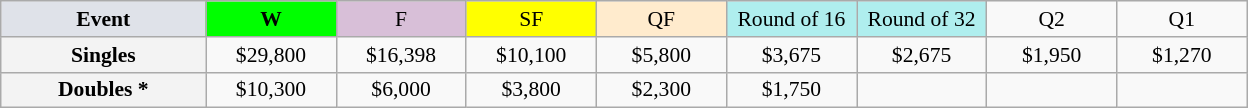<table class="wikitable" style="font-size:90%; text-align:center;">
<tr>
<td style="width:130px; background:#dfe2e9;"><strong>Event</strong></td>
<td style="width:80px; background:lime;"><strong>W</strong></td>
<td style="width:80px; background:thistle;">F</td>
<td style="width:80px; background:#ffff00;">SF</td>
<td style="width:80px; background:#ffebcd;">QF</td>
<td style="width:80px; background:#afeeee;">Round of 16</td>
<td style="width:80px; background:#afeeee;">Round of 32</td>
<td style="width:80px;">Q2</td>
<td style="width:80px;">Q1</td>
</tr>
<tr>
<th style="background:#f3f3f3;">Singles</th>
<td>$29,800</td>
<td>$16,398</td>
<td>$10,100</td>
<td>$5,800</td>
<td>$3,675</td>
<td>$2,675</td>
<td>$1,950</td>
<td>$1,270</td>
</tr>
<tr>
<th style="background:#f3f3f3;">Doubles *</th>
<td>$10,300</td>
<td>$6,000</td>
<td>$3,800</td>
<td>$2,300</td>
<td>$1,750</td>
<td></td>
<td></td>
<td></td>
</tr>
</table>
